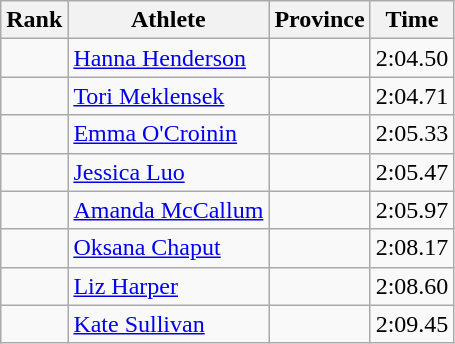<table class="wikitable sortable" style="text-align:center">
<tr>
<th>Rank</th>
<th>Athlete</th>
<th>Province</th>
<th>Time</th>
</tr>
<tr>
<td></td>
<td align=left><a href='#'>Hanna Henderson</a></td>
<td style="text-align:left;"></td>
<td>2:04.50</td>
</tr>
<tr>
<td></td>
<td align=left><a href='#'>Tori Meklensek</a></td>
<td style="text-align:left;"></td>
<td>2:04.71</td>
</tr>
<tr>
<td></td>
<td align=left><a href='#'>Emma O'Croinin</a></td>
<td style="text-align:left;"></td>
<td>2:05.33</td>
</tr>
<tr>
<td></td>
<td align=left><a href='#'>Jessica Luo</a></td>
<td style="text-align:left;"></td>
<td>2:05.47</td>
</tr>
<tr>
<td></td>
<td align=left><a href='#'>Amanda McCallum</a></td>
<td style="text-align:left;"></td>
<td>2:05.97</td>
</tr>
<tr>
<td></td>
<td align=left><a href='#'>Oksana Chaput</a></td>
<td style="text-align:left;"></td>
<td>2:08.17</td>
</tr>
<tr>
<td></td>
<td align=left><a href='#'>Liz Harper</a></td>
<td style="text-align:left;"></td>
<td>2:08.60</td>
</tr>
<tr>
<td></td>
<td align=left><a href='#'>Kate Sullivan</a></td>
<td style="text-align:left;"></td>
<td>2:09.45</td>
</tr>
</table>
